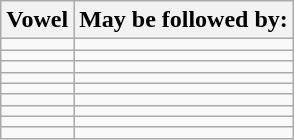<table class="wikitable" style="text-align: center;">
<tr>
<th colspan="1">Vowel</th>
<th colspan="1">May be followed by:</th>
</tr>
<tr>
<td style="border-right-width: 1;"></td>
<td style="border-left-width: 0;"></td>
</tr>
<tr>
<td style="border-right-width: 1;"></td>
<td style="border-left-width: 0;"></td>
</tr>
<tr>
<td style="border-right-width: 1;"></td>
<td style="border-left-width: 0;"></td>
</tr>
<tr>
<td style="border-right-width: 1;"></td>
<td style="border-left-width: 0;"></td>
</tr>
<tr>
<td style="border-right-width: 1;"></td>
<td style="border-left-width: 0;"></td>
</tr>
<tr>
<td style="border-right-width: 1;"></td>
<td style="border-left-width: 0;"></td>
</tr>
<tr>
<td style="border-right-width: 1;"></td>
<td style="border-left-width: 0;"></td>
</tr>
<tr>
<td style="border-right-width: 1;"></td>
<td style="border-left-width: 0;"></td>
</tr>
<tr>
<td style="border-right-width: 1;"></td>
<td style="border-left-width: 0;"></td>
</tr>
</table>
